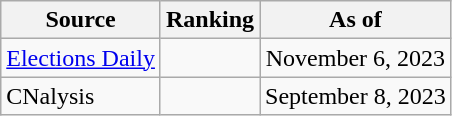<table class="wikitable" style="text-align:center">
<tr>
<th>Source</th>
<th>Ranking</th>
<th>As of</th>
</tr>
<tr>
<td align=left><a href='#'>Elections Daily</a></td>
<td></td>
<td>November 6, 2023</td>
</tr>
<tr>
<td align=left>CNalysis</td>
<td></td>
<td>September 8, 2023</td>
</tr>
</table>
